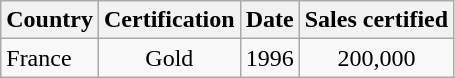<table class="wikitable sortable">
<tr>
<th bgcolor="#ebf5ff">Country</th>
<th bgcolor="#ebf5ff">Certification</th>
<th bgcolor="#ebf5ff">Date</th>
<th bgcolor="#ebf5ff">Sales certified</th>
</tr>
<tr>
<td>France</td>
<td align="center">Gold</td>
<td align="center">1996</td>
<td align="center">200,000</td>
</tr>
</table>
